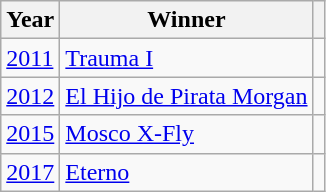<table text-align: left;" class="wikitable sortable">
<tr>
<th>Year</th>
<th>Winner</th>
<th class="unsortable"></th>
</tr>
<tr>
<td><a href='#'>2011</a></td>
<td><a href='#'>Trauma I</a></td>
<td></td>
</tr>
<tr>
<td><a href='#'>2012</a></td>
<td><a href='#'>El Hijo de Pirata Morgan</a></td>
<td></td>
</tr>
<tr>
<td><a href='#'>2015</a></td>
<td><a href='#'>Mosco X-Fly</a></td>
<td></td>
</tr>
<tr>
<td><a href='#'>2017</a></td>
<td><a href='#'>Eterno</a></td>
<td></td>
</tr>
</table>
